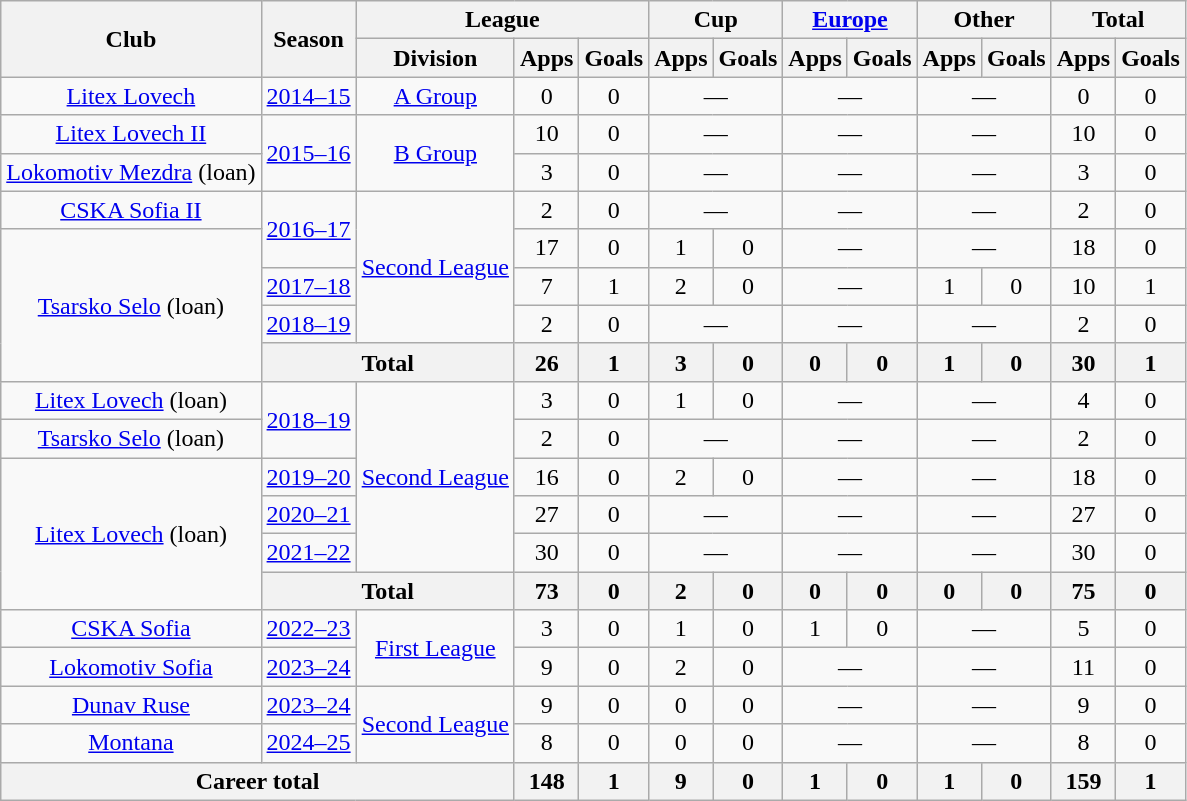<table class="wikitable" style="text-align:center">
<tr>
<th rowspan="2">Club</th>
<th rowspan="2">Season</th>
<th colspan="3">League</th>
<th colspan="2">Cup</th>
<th colspan="2"><a href='#'>Europe</a></th>
<th colspan="2">Other</th>
<th colspan="2">Total</th>
</tr>
<tr>
<th>Division</th>
<th>Apps</th>
<th>Goals</th>
<th>Apps</th>
<th>Goals</th>
<th>Apps</th>
<th>Goals</th>
<th>Apps</th>
<th>Goals</th>
<th>Apps</th>
<th>Goals</th>
</tr>
<tr>
<td rowspan=1><a href='#'>Litex Lovech</a></td>
<td><a href='#'>2014–15</a></td>
<td rowspan=1><a href='#'>A Group</a></td>
<td>0</td>
<td>0</td>
<td colspan="2">—</td>
<td colspan="2">—</td>
<td colspan="2">—</td>
<td>0</td>
<td>0</td>
</tr>
<tr>
<td rowspan=1><a href='#'>Litex Lovech II</a></td>
<td rowspan=2><a href='#'>2015–16</a></td>
<td rowspan=2><a href='#'>B Group</a></td>
<td>10</td>
<td>0</td>
<td colspan="2">—</td>
<td colspan="2">—</td>
<td colspan="2">—</td>
<td>10</td>
<td>0</td>
</tr>
<tr>
<td rowspan=1><a href='#'>Lokomotiv Mezdra</a> (loan)</td>
<td>3</td>
<td>0</td>
<td colspan="2">—</td>
<td colspan="2">—</td>
<td colspan="2">—</td>
<td>3</td>
<td>0</td>
</tr>
<tr>
<td rowspan=1><a href='#'>CSKA Sofia II</a></td>
<td rowspan=2><a href='#'>2016–17</a></td>
<td rowspan=4><a href='#'>Second League</a></td>
<td>2</td>
<td>0</td>
<td colspan="2">—</td>
<td colspan="2">—</td>
<td colspan="2">—</td>
<td>2</td>
<td>0</td>
</tr>
<tr>
<td rowspan=4><a href='#'>Tsarsko Selo</a> (loan)</td>
<td>17</td>
<td>0</td>
<td>1</td>
<td>0</td>
<td colspan="2">—</td>
<td colspan="2">—</td>
<td>18</td>
<td>0</td>
</tr>
<tr>
<td><a href='#'>2017–18</a></td>
<td>7</td>
<td>1</td>
<td>2</td>
<td>0</td>
<td colspan="2">—</td>
<td>1</td>
<td>0</td>
<td>10</td>
<td>1</td>
</tr>
<tr>
<td><a href='#'>2018–19</a></td>
<td>2</td>
<td>0</td>
<td colspan="2">—</td>
<td colspan="2">—</td>
<td colspan="2">—</td>
<td>2</td>
<td>0</td>
</tr>
<tr>
<th colspan="2">Total</th>
<th>26</th>
<th>1</th>
<th>3</th>
<th>0</th>
<th>0</th>
<th>0</th>
<th>1</th>
<th>0</th>
<th>30</th>
<th>1</th>
</tr>
<tr>
<td rowspan=1><a href='#'>Litex Lovech</a> (loan)</td>
<td rowspan=2><a href='#'>2018–19</a></td>
<td rowspan=5><a href='#'>Second League</a></td>
<td>3</td>
<td>0</td>
<td>1</td>
<td>0</td>
<td colspan="2">—</td>
<td colspan="2">—</td>
<td>4</td>
<td>0</td>
</tr>
<tr>
<td><a href='#'>Tsarsko Selo</a> (loan)</td>
<td>2</td>
<td>0</td>
<td colspan="2">—</td>
<td colspan="2">—</td>
<td colspan="2">—</td>
<td>2</td>
<td>0</td>
</tr>
<tr>
<td rowspan=4><a href='#'>Litex Lovech</a> (loan)</td>
<td><a href='#'>2019–20</a></td>
<td>16</td>
<td>0</td>
<td>2</td>
<td>0</td>
<td colspan="2">—</td>
<td colspan="2">—</td>
<td>18</td>
<td>0</td>
</tr>
<tr>
<td><a href='#'>2020–21</a></td>
<td>27</td>
<td>0</td>
<td colspan="2">—</td>
<td colspan="2">—</td>
<td colspan="2">—</td>
<td>27</td>
<td>0</td>
</tr>
<tr>
<td><a href='#'>2021–22</a></td>
<td>30</td>
<td>0</td>
<td colspan="2">—</td>
<td colspan="2">—</td>
<td colspan="2">—</td>
<td>30</td>
<td>0</td>
</tr>
<tr>
<th colspan="2">Total</th>
<th>73</th>
<th>0</th>
<th>2</th>
<th>0</th>
<th>0</th>
<th>0</th>
<th>0</th>
<th>0</th>
<th>75</th>
<th>0</th>
</tr>
<tr>
<td rowspan=1><a href='#'>CSKA Sofia</a></td>
<td><a href='#'>2022–23</a></td>
<td rowspan=2><a href='#'>First League</a></td>
<td>3</td>
<td>0</td>
<td>1</td>
<td>0</td>
<td>1</td>
<td>0</td>
<td colspan="2">—</td>
<td>5</td>
<td>0</td>
</tr>
<tr>
<td rowspan=1><a href='#'>Lokomotiv Sofia</a></td>
<td><a href='#'>2023–24</a></td>
<td>9</td>
<td>0</td>
<td>2</td>
<td>0</td>
<td colspan="2">—</td>
<td colspan="2">—</td>
<td>11</td>
<td>0</td>
</tr>
<tr>
<td><a href='#'>Dunav Ruse</a></td>
<td><a href='#'>2023–24</a></td>
<td rowspan=2><a href='#'>Second League</a></td>
<td>9</td>
<td>0</td>
<td>0</td>
<td>0</td>
<td colspan="2">—</td>
<td colspan="2">—</td>
<td>9</td>
<td>0</td>
</tr>
<tr>
<td><a href='#'>Montana</a></td>
<td><a href='#'>2024–25</a></td>
<td>8</td>
<td>0</td>
<td>0</td>
<td>0</td>
<td colspan="2">—</td>
<td colspan="2">—</td>
<td>8</td>
<td>0</td>
</tr>
<tr>
<th colspan="3">Career total</th>
<th>148</th>
<th>1</th>
<th>9</th>
<th>0</th>
<th>1</th>
<th>0</th>
<th>1</th>
<th>0</th>
<th>159</th>
<th>1</th>
</tr>
</table>
